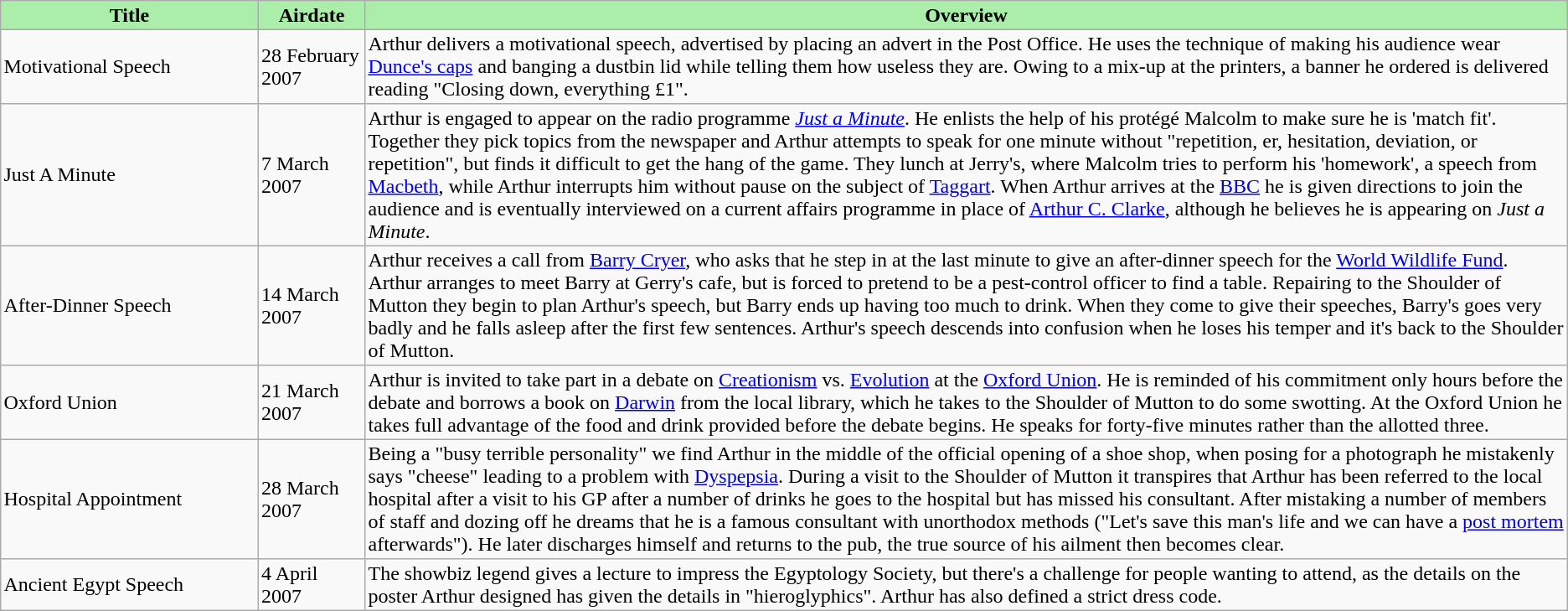<table border="2" cellpadding="2" cellspacing="0" style="margin: 0 1em 0 0; background: #f9f9f9; border: 1px #aaa solid; border-collapse: collapse; font-size: 100%;">
<tr style="background:#aaeeaa">
<th width="200px">Title</th>
<th width="80px">Airdate</th>
<th>Overview</th>
</tr>
<tr>
<td>Motivational Speech</td>
<td>28 February 2007</td>
<td>Arthur delivers a motivational speech, advertised by placing an advert in the Post Office. He uses the technique of making his audience wear <a href='#'>Dunce's caps</a> and banging a dustbin lid while telling them how useless they are. Owing to a mix-up at the printers, a banner he ordered is delivered reading "Closing down, everything £1".</td>
</tr>
<tr>
<td>Just A Minute</td>
<td>7 March 2007</td>
<td>Arthur is engaged to appear on the radio programme <em><a href='#'>Just a Minute</a></em>. He enlists the help of his protégé Malcolm to make sure he is 'match fit'. Together they pick topics from the newspaper and Arthur attempts to speak for one minute without "repetition, er, hesitation, deviation, or repetition", but finds it difficult to get the hang of the game. They lunch at Jerry's, where Malcolm tries to perform his 'homework', a speech from <a href='#'>Macbeth</a>, while Arthur interrupts him without pause on the subject of <a href='#'>Taggart</a>. When Arthur arrives at the <a href='#'>BBC</a> he is given directions to join the audience and is eventually interviewed on a current affairs programme in place of <a href='#'>Arthur C. Clarke</a>, although he believes he is appearing on <em>Just a Minute</em>.</td>
</tr>
<tr>
<td>After-Dinner Speech</td>
<td>14 March 2007</td>
<td>Arthur receives a call from <a href='#'>Barry Cryer</a>, who asks that he step in at the last minute to give an after-dinner speech for the <a href='#'>World Wildlife Fund</a>. Arthur arranges to meet Barry at Gerry's cafe, but is forced to pretend to be a pest-control officer to find a table. Repairing to the Shoulder of Mutton they begin to plan Arthur's speech, but Barry ends up having too much to drink. When they come to give their speeches, Barry's goes very badly and he falls asleep after the first few sentences. Arthur's speech descends into confusion when he loses his temper and it's back to the Shoulder of Mutton.</td>
</tr>
<tr>
<td>Oxford Union</td>
<td>21 March 2007</td>
<td>Arthur is invited to take part in a debate on <a href='#'>Creationism</a> vs. <a href='#'>Evolution</a> at the <a href='#'>Oxford Union</a>. He is reminded of his commitment only hours before the debate and borrows a book on <a href='#'>Darwin</a> from the local library, which he takes to the Shoulder of Mutton to do some swotting. At the Oxford Union he takes full advantage of the food and drink provided before the debate begins. He speaks for forty-five minutes rather than the allotted three.</td>
</tr>
<tr>
<td>Hospital Appointment</td>
<td>28 March 2007</td>
<td>Being a "busy terrible personality" we find Arthur in the middle of the official opening of a shoe shop, when posing for a photograph he mistakenly says "cheese" leading to a problem with <a href='#'>Dyspepsia</a>. During a visit to the Shoulder of Mutton it transpires that Arthur has been referred to the local hospital after a visit to his GP after a number of drinks he goes to the hospital but has missed his consultant. After mistaking a number of members of staff and dozing off he dreams that he is a famous consultant with unorthodox methods ("Let's save this man's life and we can have a <a href='#'>post mortem</a> afterwards"). He later discharges himself and returns to the pub, the true source of his ailment then becomes clear.</td>
</tr>
<tr>
<td>Ancient Egypt Speech</td>
<td>4 April 2007</td>
<td>The showbiz legend gives a lecture to impress the Egyptology Society, but there's a challenge for people wanting to attend, as the details on the poster Arthur designed has given the details in "hieroglyphics". Arthur has also defined a strict dress code.</td>
</tr>
</table>
